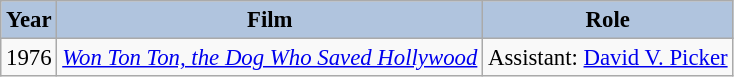<table class="wikitable" style="font-size:95%;">
<tr>
<th style="background:#B0C4DE;">Year</th>
<th style="background:#B0C4DE;">Film</th>
<th style="background:#B0C4DE;">Role</th>
</tr>
<tr>
<td>1976</td>
<td><em><a href='#'>Won Ton Ton, the Dog Who Saved Hollywood</a></em></td>
<td>Assistant: <a href='#'>David V. Picker</a></td>
</tr>
</table>
